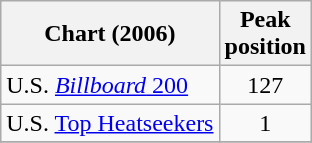<table class="wikitable">
<tr>
<th align="left">Chart (2006)</th>
<th align="center">Peak <br>position</th>
</tr>
<tr>
<td align="left">U.S. <a href='#'><em>Billboard</em> 200</a></td>
<td align="center">127</td>
</tr>
<tr>
<td align="left">U.S. <a href='#'>Top Heatseekers</a></td>
<td align="center">1</td>
</tr>
<tr>
</tr>
</table>
